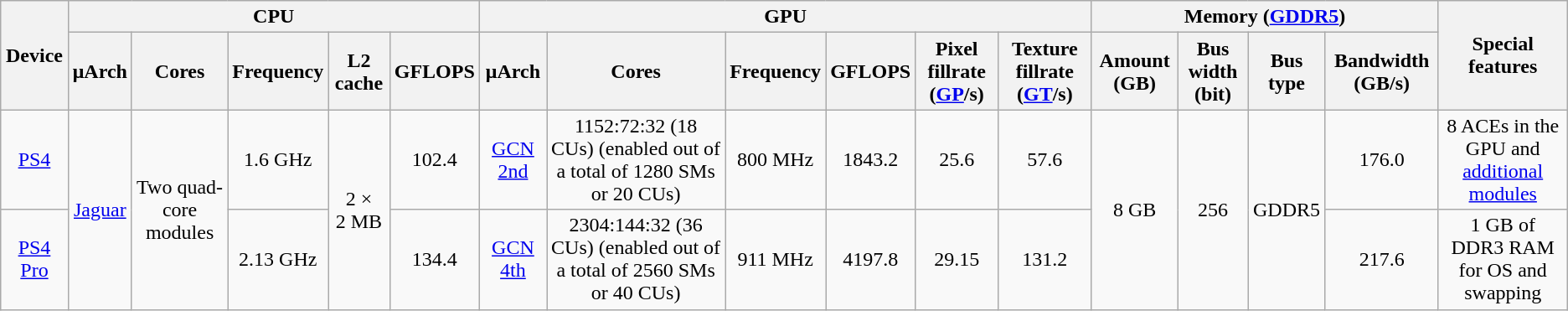<table class="wikitable" style="text-align:center">
<tr>
<th rowspan="2">Device</th>
<th colspan="5">CPU</th>
<th colspan="6">GPU</th>
<th colspan="4">Memory (<a href='#'>GDDR5</a>)</th>
<th rowspan="2">Special features</th>
</tr>
<tr>
<th>μArch</th>
<th>Cores</th>
<th>Frequency</th>
<th>L2 cache</th>
<th>GFLOPS</th>
<th>μArch</th>
<th>Cores</th>
<th>Frequency</th>
<th>GFLOPS</th>
<th>Pixel fillrate (<a href='#'>GP</a>/s)</th>
<th>Texture fillrate (<a href='#'>GT</a>/s)</th>
<th>Amount (GB)</th>
<th>Bus width (bit)</th>
<th>Bus type</th>
<th>Bandwidth (GB/s)</th>
</tr>
<tr>
<td><a href='#'>PS4</a></td>
<td rowspan="2"><a href='#'>Jaguar</a></td>
<td rowspan="2">Two quad-core modules</td>
<td>1.6 GHz</td>
<td rowspan="2">2 × 2 MB</td>
<td>102.4</td>
<td><a href='#'>GCN 2nd</a></td>
<td>1152:72:32 (18 CUs) (enabled out of a total of 1280 SMs or 20 CUs)</td>
<td>800 MHz</td>
<td>1843.2</td>
<td>25.6</td>
<td>57.6</td>
<td rowspan="2">8 GB</td>
<td rowspan="2">256</td>
<td rowspan="2">GDDR5</td>
<td>176.0</td>
<td>8 ACEs in the GPU and <a href='#'>additional modules</a></td>
</tr>
<tr>
<td><a href='#'>PS4 Pro</a></td>
<td>2.13 GHz</td>
<td>134.4</td>
<td><a href='#'>GCN 4th</a></td>
<td>2304:144:32 (36 CUs) (enabled out of a total of 2560 SMs or 40 CUs)</td>
<td>911 MHz</td>
<td>4197.8</td>
<td>29.15</td>
<td>131.2</td>
<td>217.6</td>
<td>1 GB of DDR3 RAM for OS and swapping</td>
</tr>
</table>
